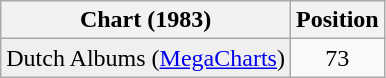<table class="wikitable sortable plainrowheaders">
<tr>
<th>Chart (1983)</th>
<th>Position</th>
</tr>
<tr>
<td bgcolor="#efefef">Dutch Albums (<a href='#'>MegaCharts</a>)</td>
<td align="center">73</td>
</tr>
</table>
